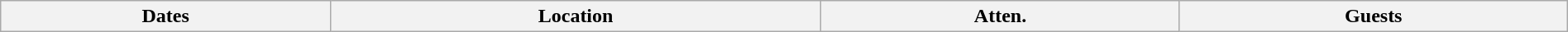<table class="wikitable" width="100%">
<tr>
<th>Dates</th>
<th>Location</th>
<th>Atten.</th>
<th>Guests<br>























</th>
</tr>
</table>
